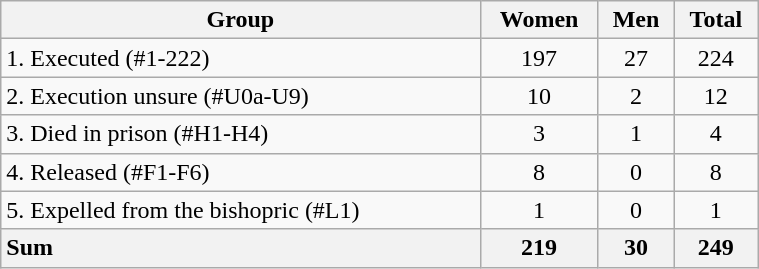<table class="wikitable" style="text-align:center" width="40%">
<tr>
<th>Group</th>
<th>Women</th>
<th>Men</th>
<th>Total</th>
</tr>
<tr>
<td style="text-align:left">1. Executed (#1-222)</td>
<td>197</td>
<td>27</td>
<td>224</td>
</tr>
<tr>
<td style="text-align:left">2. Execution unsure (#U0a-U9)</td>
<td>10</td>
<td>2</td>
<td>12</td>
</tr>
<tr>
<td style="text-align:left">3. Died in prison (#H1-H4)</td>
<td>3</td>
<td>1</td>
<td>4</td>
</tr>
<tr>
<td style="text-align:left">4. Released (#F1-F6)</td>
<td>8</td>
<td>0</td>
<td>8</td>
</tr>
<tr>
<td style="text-align:left">5. Expelled from the bishopric (#L1)</td>
<td>1</td>
<td>0</td>
<td>1</td>
</tr>
<tr>
<th style="text-align:left">Sum</th>
<th>219</th>
<th>30</th>
<th>249</th>
</tr>
</table>
